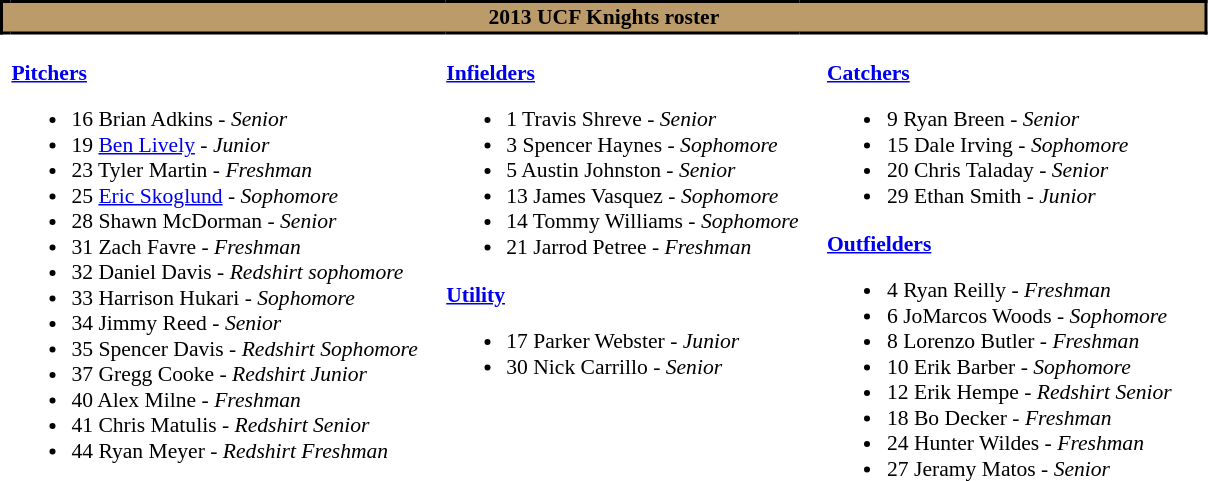<table class="toccolours" style="border-collapse:collapse; font-size:90%;">
<tr>
<td colspan="7" style="background:#BC9B6A;color:black; border: 2px solid #000000; text-align:center;"><strong>2013 UCF Knights roster</strong></td>
</tr>
<tr>
</tr>
<tr>
<td width="03"> </td>
<td valign="top"><br><strong><a href='#'>Pitchers</a></strong><ul><li>16 Brian Adkins - <em>Senior</em></li><li>19 <a href='#'>Ben Lively</a> - <em>Junior</em></li><li>23 Tyler Martin - <em>Freshman</em></li><li>25 <a href='#'>Eric Skoglund</a> - <em>Sophomore</em></li><li>28 Shawn McDorman - <em>Senior</em></li><li>31 Zach Favre - <em>Freshman</em></li><li>32 Daniel Davis - <em>Redshirt sophomore</em></li><li>33 Harrison Hukari - <em>Sophomore</em></li><li>34 Jimmy Reed - <em>Senior</em></li><li>35 Spencer Davis - <em>Redshirt Sophomore</em></li><li>37 Gregg Cooke - <em>Redshirt Junior</em></li><li>40 Alex Milne - <em>Freshman</em></li><li>41 Chris Matulis - <em>Redshirt Senior</em></li><li>44 Ryan Meyer - <em>Redshirt Freshman</em></li></ul></td>
<td width="15"> </td>
<td valign="top"><br><strong><a href='#'>Infielders</a></strong><ul><li>1 Travis Shreve - <em>Senior</em></li><li>3 Spencer Haynes - <em>Sophomore</em></li><li>5 Austin Johnston - <em>Senior</em></li><li>13 James Vasquez - <em>Sophomore</em></li><li>14 Tommy Williams - <em>Sophomore</em></li><li>21 Jarrod Petree - <em>Freshman</em></li></ul><strong><a href='#'>Utility</a></strong><ul><li>17 Parker Webster - <em>Junior</em></li><li>30 Nick Carrillo - <em>Senior</em></li></ul></td>
<td width="15"> </td>
<td valign="top"><br><strong><a href='#'>Catchers</a></strong><ul><li>9 Ryan Breen - <em>Senior</em></li><li>15 Dale Irving - <em>Sophomore</em></li><li>20 Chris Taladay - <em>Senior</em></li><li>29 Ethan Smith - <em>Junior</em></li></ul><strong><a href='#'>Outfielders</a></strong><ul><li>4 Ryan Reilly - <em>Freshman</em></li><li>6 JoMarcos Woods - <em>Sophomore</em></li><li>8 Lorenzo Butler - <em>Freshman</em></li><li>10 Erik Barber - <em>Sophomore</em></li><li>12 Erik Hempe - <em>Redshirt Senior</em></li><li>18 Bo Decker - <em>Freshman</em></li><li>24 Hunter Wildes - <em>Freshman</em></li><li>27 Jeramy Matos - <em>Senior</em></li></ul></td>
<td width="20"> </td>
</tr>
</table>
